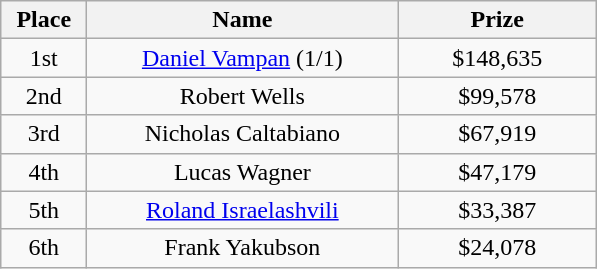<table class="wikitable">
<tr>
<th width="50">Place</th>
<th width="200">Name</th>
<th width="125">Prize</th>
</tr>
<tr>
<td align=center>1st</td>
<td align=center> <a href='#'>Daniel Vampan</a> (1/1)</td>
<td align=center>$148,635</td>
</tr>
<tr>
<td align=center>2nd</td>
<td align=center> Robert Wells</td>
<td align=center>$99,578</td>
</tr>
<tr>
<td align=center>3rd</td>
<td align=center> Nicholas Caltabiano</td>
<td align=center>$67,919</td>
</tr>
<tr>
<td align=center>4th</td>
<td align=center> Lucas Wagner</td>
<td align=center>$47,179</td>
</tr>
<tr>
<td align=center>5th</td>
<td align=center> <a href='#'>Roland Israelashvili</a></td>
<td align=center>$33,387</td>
</tr>
<tr>
<td align=center>6th</td>
<td align=center> Frank Yakubson</td>
<td align=center>$24,078</td>
</tr>
</table>
